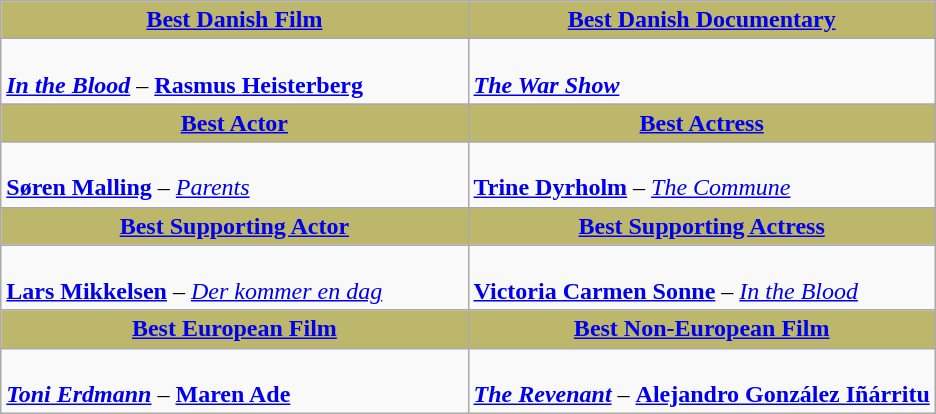<table class="wikitable">
<tr>
<th style="background:#BDB76B; width: 50%"><a href='#'>Best Danish Film</a></th>
<th style="background:#BDB76B; width: 50%"><a href='#'>Best Danish Documentary</a></th>
</tr>
<tr>
<td valign="top"><br><strong><em><a href='#'>In the Blood</a></em></strong> – <strong><a href='#'>Rasmus Heisterberg</a></strong></td>
<td valign="top"><br><strong><em><a href='#'>The War Show</a></em></strong></td>
</tr>
<tr>
<th style="background:#BDB76B;"><a href='#'>Best Actor</a></th>
<th style="background:#BDB76B;"><a href='#'>Best Actress</a></th>
</tr>
<tr>
<td valign="top"><br><strong><a href='#'>Søren Malling</a></strong> – <em><a href='#'>Parents</a></em></td>
<td valign="top"><br><strong><a href='#'>Trine Dyrholm</a></strong> – <em><a href='#'>The Commune</a></em></td>
</tr>
<tr>
<th style="background:#BDB76B;"><a href='#'>Best Supporting Actor</a></th>
<th style="background:#BDB76B;"><a href='#'>Best Supporting Actress</a></th>
</tr>
<tr>
<td valign="top"><br><strong><a href='#'>Lars Mikkelsen</a></strong> – <em><a href='#'>Der kommer en dag</a></em></td>
<td valign="top"><br><strong><a href='#'>Victoria Carmen Sonne</a></strong> – <em><a href='#'>In the Blood</a></em></td>
</tr>
<tr>
<th style="background:#BDB76B;"><a href='#'>Best European Film</a></th>
<th style="background:#BDB76B;"><a href='#'>Best Non-European Film</a></th>
</tr>
<tr>
<td valign="top"><br><strong><em><a href='#'>Toni Erdmann</a></em></strong> – <strong><a href='#'>Maren Ade</a></strong></td>
<td valign="top"><br><strong><em><a href='#'>The Revenant</a></em></strong> – <strong><a href='#'>Alejandro González Iñárritu</a></strong></td>
</tr>
</table>
